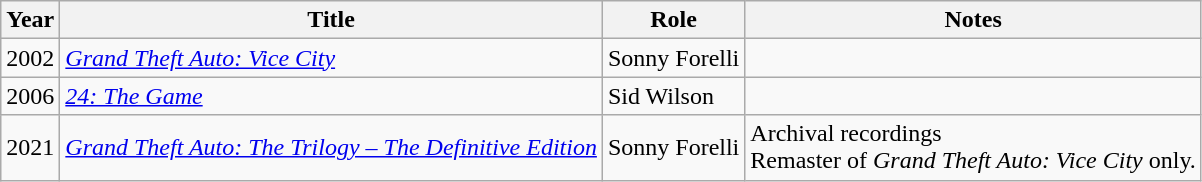<table class="wikitable plainrowheaders sortable" style="margin-right: 0;">
<tr>
<th scope="col">Year</th>
<th scope="col">Title</th>
<th scope="col">Role</th>
<th scope="col" class="unsortable">Notes</th>
</tr>
<tr>
<td>2002</td>
<td><em><a href='#'>Grand Theft Auto: Vice City</a></em></td>
<td>Sonny Forelli</td>
<td></td>
</tr>
<tr>
<td>2006</td>
<td><em><a href='#'>24: The Game</a></em></td>
<td>Sid Wilson</td>
<td></td>
</tr>
<tr>
<td>2021</td>
<td><em><a href='#'>Grand Theft Auto: The Trilogy – The Definitive Edition</a></em></td>
<td>Sonny Forelli</td>
<td>Archival recordings<br>Remaster of <em>Grand Theft Auto: Vice City</em> only.</td>
</tr>
</table>
